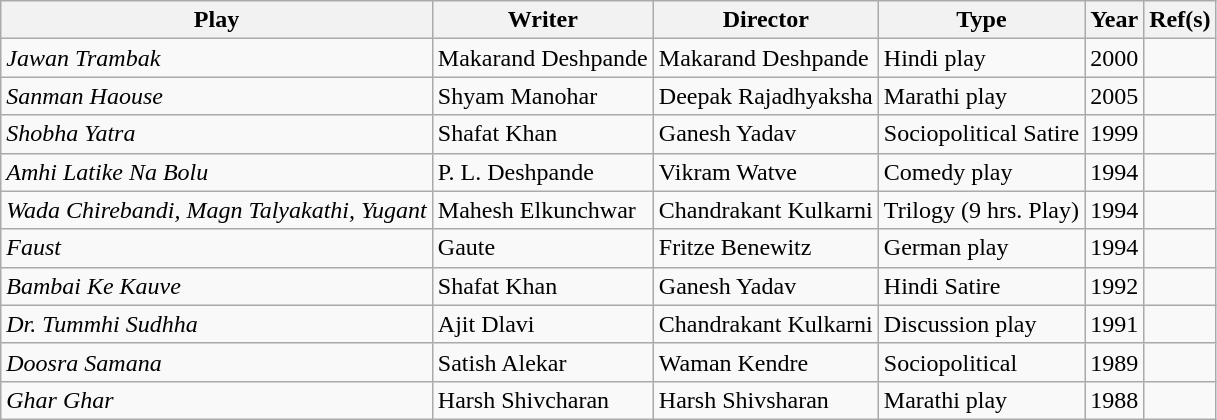<table class="wikitable sortable">
<tr>
<th>Play</th>
<th>Writer</th>
<th>Director</th>
<th>Type</th>
<th>Year</th>
<th class="unsortable">Ref(s)</th>
</tr>
<tr>
<td><em>Jawan Trambak</em></td>
<td>Makarand Deshpande</td>
<td>Makarand Deshpande</td>
<td>Hindi play</td>
<td>2000</td>
<td></td>
</tr>
<tr>
<td><em>Sanman Haouse</em></td>
<td>Shyam Manohar</td>
<td>Deepak Rajadhyaksha</td>
<td>Marathi play</td>
<td>2005</td>
<td></td>
</tr>
<tr>
<td><em>Shobha Yatra</em></td>
<td>Shafat Khan</td>
<td>Ganesh Yadav</td>
<td>Sociopolitical Satire</td>
<td>1999</td>
<td></td>
</tr>
<tr>
<td><em>Amhi Latike Na Bolu</em></td>
<td>P. L. Deshpande</td>
<td>Vikram Watve</td>
<td>Comedy play</td>
<td>1994</td>
<td></td>
</tr>
<tr>
<td><em>Wada Chirebandi, Magn Talyakathi, Yugant</em></td>
<td>Mahesh Elkunchwar</td>
<td>Chandrakant Kulkarni</td>
<td>Trilogy (9 hrs. Play)</td>
<td>1994</td>
<td></td>
</tr>
<tr>
<td><em>Faust</em></td>
<td>Gaute</td>
<td>Fritze Benewitz</td>
<td>German play</td>
<td>1994</td>
<td></td>
</tr>
<tr>
<td><em>Bambai Ke Kauve</em></td>
<td>Shafat Khan</td>
<td>Ganesh Yadav</td>
<td>Hindi Satire</td>
<td>1992</td>
<td></td>
</tr>
<tr>
<td><em>Dr. Tummhi Sudhha</em></td>
<td>Ajit Dlavi</td>
<td>Chandrakant Kulkarni</td>
<td>Discussion play</td>
<td>1991</td>
<td></td>
</tr>
<tr>
<td><em>Doosra Samana</em></td>
<td>Satish Alekar</td>
<td>Waman Kendre</td>
<td>Sociopolitical</td>
<td>1989</td>
<td></td>
</tr>
<tr>
<td><em>Ghar Ghar</em></td>
<td>Harsh Shivcharan</td>
<td>Harsh Shivsharan</td>
<td>Marathi play</td>
<td>1988</td>
<td></td>
</tr>
</table>
